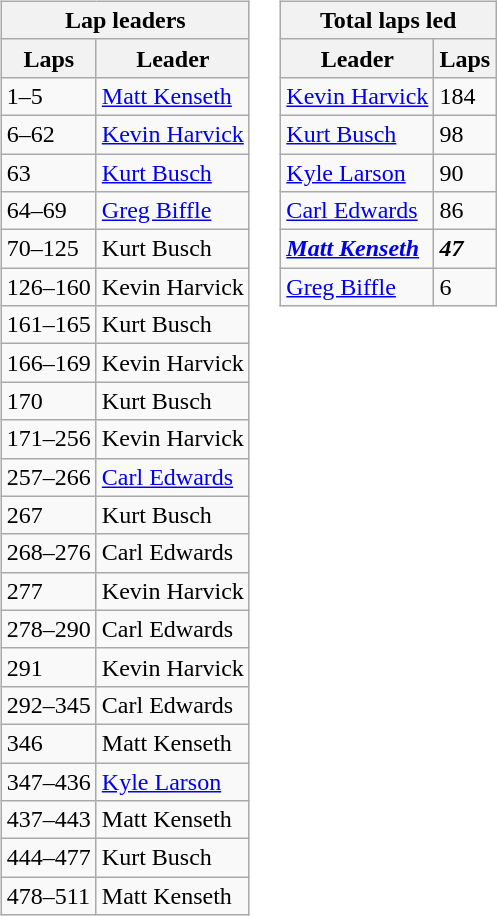<table>
<tr>
<td><br><table class="wikitable">
<tr>
<th colspan="4">Lap leaders</th>
</tr>
<tr>
<th>Laps</th>
<th>Leader</th>
</tr>
<tr>
<td>1–5</td>
<td><a href='#'>Matt Kenseth</a></td>
</tr>
<tr>
<td>6–62</td>
<td><a href='#'>Kevin Harvick</a></td>
</tr>
<tr>
<td>63</td>
<td><a href='#'>Kurt Busch</a></td>
</tr>
<tr>
<td>64–69</td>
<td><a href='#'>Greg Biffle</a></td>
</tr>
<tr>
<td>70–125</td>
<td>Kurt Busch</td>
</tr>
<tr>
<td>126–160</td>
<td>Kevin Harvick</td>
</tr>
<tr>
<td>161–165</td>
<td>Kurt Busch</td>
</tr>
<tr>
<td>166–169</td>
<td>Kevin Harvick</td>
</tr>
<tr>
<td>170</td>
<td>Kurt Busch</td>
</tr>
<tr>
<td>171–256</td>
<td>Kevin Harvick</td>
</tr>
<tr>
<td>257–266</td>
<td><a href='#'>Carl Edwards</a></td>
</tr>
<tr>
<td>267</td>
<td>Kurt Busch</td>
</tr>
<tr>
<td>268–276</td>
<td>Carl Edwards</td>
</tr>
<tr>
<td>277</td>
<td>Kevin Harvick</td>
</tr>
<tr>
<td>278–290</td>
<td>Carl Edwards</td>
</tr>
<tr>
<td>291</td>
<td>Kevin Harvick</td>
</tr>
<tr>
<td>292–345</td>
<td>Carl Edwards</td>
</tr>
<tr>
<td>346</td>
<td>Matt Kenseth</td>
</tr>
<tr>
<td>347–436</td>
<td><a href='#'>Kyle Larson</a></td>
</tr>
<tr>
<td>437–443</td>
<td>Matt Kenseth</td>
</tr>
<tr>
<td>444–477</td>
<td>Kurt Busch</td>
</tr>
<tr>
<td>478–511</td>
<td>Matt Kenseth</td>
</tr>
</table>
</td>
<td valign="top"><br><table class="wikitable">
<tr>
<th colspan="2">Total laps led</th>
</tr>
<tr>
<th>Leader</th>
<th>Laps</th>
</tr>
<tr>
<td><a href='#'>Kevin Harvick</a></td>
<td>184</td>
</tr>
<tr>
<td><a href='#'>Kurt Busch</a></td>
<td>98</td>
</tr>
<tr>
<td><a href='#'>Kyle Larson</a></td>
<td>90</td>
</tr>
<tr>
<td><a href='#'>Carl Edwards</a></td>
<td>86</td>
</tr>
<tr>
<td><strong><em><a href='#'>Matt Kenseth</a></em></strong></td>
<td><strong><em>47</em></strong></td>
</tr>
<tr>
<td><a href='#'>Greg Biffle</a></td>
<td>6</td>
</tr>
</table>
</td>
</tr>
</table>
